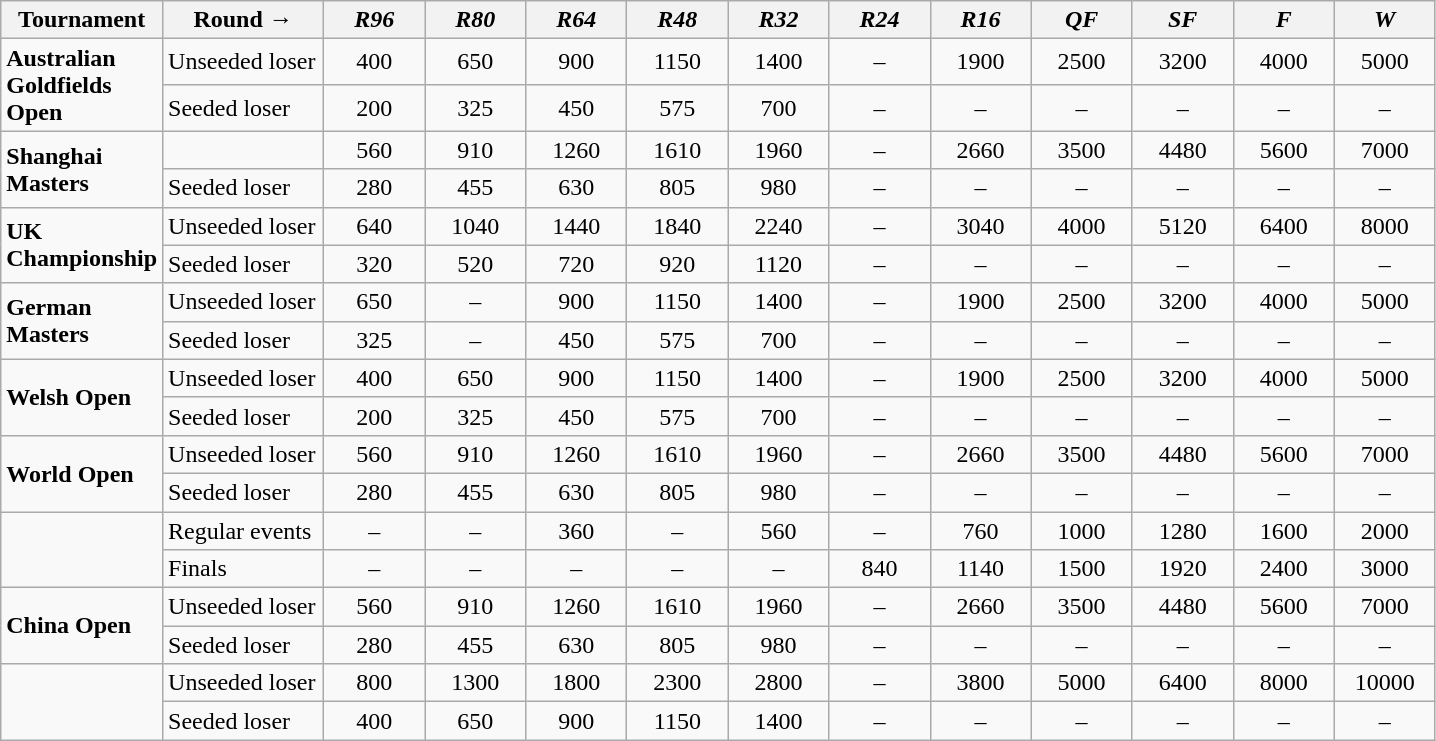<table class="wikitable" style="font-size: 100%; text-align:center">
<tr>
<th width=60>Tournament</th>
<th width=100>Round →</th>
<th width=60><em>R96</em></th>
<th width=60><em>R80</em></th>
<th width=60><em>R64</em></th>
<th width=60><em>R48</em></th>
<th width=60><em>R32</em></th>
<th width=60><em>R24</em></th>
<th width=60><em>R16</em></th>
<th width=60><em>QF</em></th>
<th width=60><em>SF</em></th>
<th width=60><em>F</em></th>
<th width=60><em>W</em></th>
</tr>
<tr>
<td rowspan="2"  align="left"><strong>Australian Goldfields Open</strong></td>
<td align="left">Unseeded loser</td>
<td>400</td>
<td>650</td>
<td>900</td>
<td>1150</td>
<td>1400</td>
<td>–</td>
<td>1900</td>
<td>2500</td>
<td>3200</td>
<td>4000</td>
<td>5000</td>
</tr>
<tr>
<td align="left">Seeded loser</td>
<td>200</td>
<td>325</td>
<td>450</td>
<td>575</td>
<td>700</td>
<td>–</td>
<td>–</td>
<td>–</td>
<td>–</td>
<td>–</td>
<td>–</td>
</tr>
<tr>
<td rowspan="2"  align="left"><strong>Shanghai Masters</strong></td>
<td align="left"></td>
<td>560</td>
<td>910</td>
<td>1260</td>
<td>1610</td>
<td>1960</td>
<td>–</td>
<td>2660</td>
<td>3500</td>
<td>4480</td>
<td>5600</td>
<td>7000</td>
</tr>
<tr>
<td align="left">Seeded loser</td>
<td>280</td>
<td>455</td>
<td>630</td>
<td>805</td>
<td>980</td>
<td>–</td>
<td>–</td>
<td>–</td>
<td>–</td>
<td>–</td>
<td>–</td>
</tr>
<tr>
<td rowspan="2"  align="left"><strong>UK Championship</strong></td>
<td align="left">Unseeded loser</td>
<td>640</td>
<td>1040</td>
<td>1440</td>
<td>1840</td>
<td>2240</td>
<td>–</td>
<td>3040</td>
<td>4000</td>
<td>5120</td>
<td>6400</td>
<td>8000</td>
</tr>
<tr>
<td align="left">Seeded loser</td>
<td>320</td>
<td>520</td>
<td>720</td>
<td>920</td>
<td>1120</td>
<td>–</td>
<td>–</td>
<td>–</td>
<td>–</td>
<td>–</td>
<td>–</td>
</tr>
<tr>
<td rowspan="2"  align="left"><strong>German Masters</strong></td>
<td align="left">Unseeded loser</td>
<td>650</td>
<td>–</td>
<td>900</td>
<td>1150</td>
<td>1400</td>
<td>–</td>
<td>1900</td>
<td>2500</td>
<td>3200</td>
<td>4000</td>
<td>5000</td>
</tr>
<tr>
<td align="left">Seeded loser</td>
<td>325</td>
<td>–</td>
<td>450</td>
<td>575</td>
<td>700</td>
<td>–</td>
<td>–</td>
<td>–</td>
<td>–</td>
<td>–</td>
<td>–</td>
</tr>
<tr>
<td rowspan="2"  align="left"><strong>Welsh Open</strong></td>
<td align="left">Unseeded loser</td>
<td>400</td>
<td>650</td>
<td>900</td>
<td>1150</td>
<td>1400</td>
<td>–</td>
<td>1900</td>
<td>2500</td>
<td>3200</td>
<td>4000</td>
<td>5000</td>
</tr>
<tr>
<td align="left">Seeded loser</td>
<td>200</td>
<td>325</td>
<td>450</td>
<td>575</td>
<td>700</td>
<td>–</td>
<td>–</td>
<td>–</td>
<td>–</td>
<td>–</td>
<td>–</td>
</tr>
<tr>
<td rowspan="2"  align="left"><strong>World Open</strong></td>
<td align="left">Unseeded loser</td>
<td>560</td>
<td>910</td>
<td>1260</td>
<td>1610</td>
<td>1960</td>
<td>–</td>
<td>2660</td>
<td>3500</td>
<td>4480</td>
<td>5600</td>
<td>7000</td>
</tr>
<tr>
<td align="left">Seeded loser</td>
<td>280</td>
<td>455</td>
<td>630</td>
<td>805</td>
<td>980</td>
<td>–</td>
<td>–</td>
<td>–</td>
<td>–</td>
<td>–</td>
<td>–</td>
</tr>
<tr>
<td rowspan="2"  align="left"></td>
<td align="left">Regular events</td>
<td>–</td>
<td>–</td>
<td>360</td>
<td>–</td>
<td>560</td>
<td>–</td>
<td>760</td>
<td>1000</td>
<td>1280</td>
<td>1600</td>
<td>2000</td>
</tr>
<tr>
<td align="left">Finals</td>
<td>–</td>
<td>–</td>
<td>–</td>
<td>–</td>
<td>–</td>
<td>840</td>
<td>1140</td>
<td>1500</td>
<td>1920</td>
<td>2400</td>
<td>3000</td>
</tr>
<tr>
<td rowspan="2"  align="left"><strong>China Open</strong></td>
<td align="left">Unseeded loser</td>
<td>560</td>
<td>910</td>
<td>1260</td>
<td>1610</td>
<td>1960</td>
<td>–</td>
<td>2660</td>
<td>3500</td>
<td>4480</td>
<td>5600</td>
<td>7000</td>
</tr>
<tr>
<td align="left">Seeded loser</td>
<td>280</td>
<td>455</td>
<td>630</td>
<td>805</td>
<td>980</td>
<td>–</td>
<td>–</td>
<td>–</td>
<td>–</td>
<td>–</td>
<td>–</td>
</tr>
<tr>
<td rowspan="2"  align="left"></td>
<td align="left">Unseeded loser</td>
<td>800</td>
<td>1300</td>
<td>1800</td>
<td>2300</td>
<td>2800</td>
<td>–</td>
<td>3800</td>
<td>5000</td>
<td>6400</td>
<td>8000</td>
<td>10000</td>
</tr>
<tr>
<td align="left">Seeded loser</td>
<td>400</td>
<td>650</td>
<td>900</td>
<td>1150</td>
<td>1400</td>
<td>–</td>
<td>–</td>
<td>–</td>
<td>–</td>
<td>–</td>
<td>–</td>
</tr>
</table>
